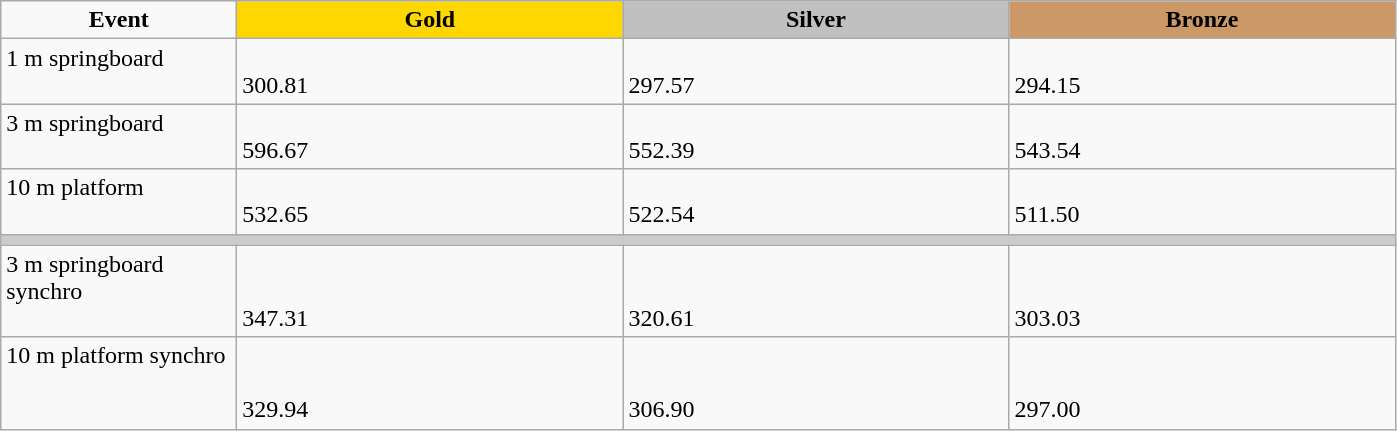<table class="wikitable" style="text-align:left">
<tr align="center">
<td width=150><strong>Event</strong></td>
<td width=250 bgcolor=gold><strong>Gold</strong></td>
<td width=250 bgcolor=silver><strong>Silver</strong></td>
<td width=250 bgcolor=CC9966><strong>Bronze</strong></td>
</tr>
<tr valign="top">
<td>1 m springboard<br><div></div></td>
<td><br>300.81</td>
<td><br>297.57</td>
<td><br>294.15</td>
</tr>
<tr valign="top">
<td>3 m springboard<br><div></div></td>
<td><br>596.67</td>
<td><br>552.39</td>
<td><br>543.54</td>
</tr>
<tr valign="top">
<td>10 m platform<br><div></div></td>
<td><br>532.65</td>
<td><br>522.54</td>
<td><br>511.50</td>
</tr>
<tr bgcolor="#cccccc">
<td colspan=4></td>
</tr>
<tr valign="top">
<td>3 m springboard synchro<br><div></div></td>
<td><br><br>347.31</td>
<td><br><br>320.61</td>
<td><br><br>303.03</td>
</tr>
<tr valign="top">
<td>10 m platform synchro<br><div></div></td>
<td><br><br>329.94</td>
<td><br><br>306.90</td>
<td><br><br>297.00</td>
</tr>
</table>
